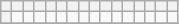<table class="wikitable">
<tr>
<th></th>
<th></th>
<th></th>
<th></th>
<th></th>
<th></th>
<th></th>
<th></th>
<th></th>
<th></th>
<th></th>
<th></th>
<th></th>
<th></th>
<th></th>
<th></th>
</tr>
<tr>
<th></th>
<td></td>
<td></td>
<td></td>
<td></td>
<td></td>
<td></td>
<td></td>
<td></td>
<td></td>
<td></td>
<td></td>
<td></td>
<td></td>
<td></td>
<td></td>
</tr>
<tr>
</tr>
</table>
